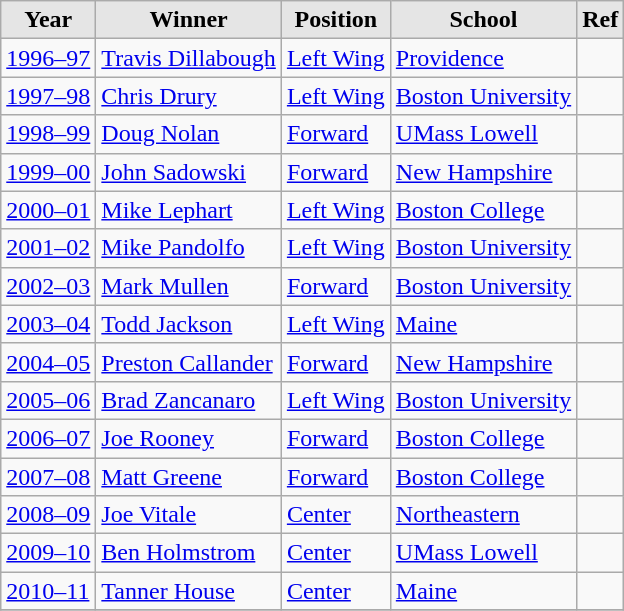<table class="wikitable sortable">
<tr>
<th style="background:#e5e5e5;">Year</th>
<th style="background:#e5e5e5;">Winner</th>
<th style="background:#e5e5e5;">Position</th>
<th style="background:#e5e5e5;">School</th>
<th style="background:#e5e5e5;">Ref</th>
</tr>
<tr>
<td><a href='#'>1996–97</a></td>
<td><a href='#'>Travis Dillabough</a></td>
<td><a href='#'>Left Wing</a></td>
<td><a href='#'>Providence</a></td>
<td></td>
</tr>
<tr>
<td><a href='#'>1997–98</a></td>
<td><a href='#'>Chris Drury</a></td>
<td><a href='#'>Left Wing</a></td>
<td><a href='#'>Boston University</a></td>
<td></td>
</tr>
<tr>
<td><a href='#'>1998–99</a></td>
<td><a href='#'>Doug Nolan</a></td>
<td><a href='#'>Forward</a></td>
<td><a href='#'>UMass Lowell</a></td>
<td></td>
</tr>
<tr>
<td><a href='#'>1999–00</a></td>
<td><a href='#'>John Sadowski</a></td>
<td><a href='#'>Forward</a></td>
<td><a href='#'>New Hampshire</a></td>
<td></td>
</tr>
<tr>
<td><a href='#'>2000–01</a></td>
<td><a href='#'>Mike Lephart</a></td>
<td><a href='#'>Left Wing</a></td>
<td><a href='#'>Boston College</a></td>
<td></td>
</tr>
<tr>
<td><a href='#'>2001–02</a></td>
<td><a href='#'>Mike Pandolfo</a></td>
<td><a href='#'>Left Wing</a></td>
<td><a href='#'>Boston University</a></td>
<td></td>
</tr>
<tr>
<td><a href='#'>2002–03</a></td>
<td><a href='#'>Mark Mullen</a></td>
<td><a href='#'>Forward</a></td>
<td><a href='#'>Boston University</a></td>
<td></td>
</tr>
<tr>
<td><a href='#'>2003–04</a></td>
<td><a href='#'>Todd Jackson</a></td>
<td><a href='#'>Left Wing</a></td>
<td><a href='#'>Maine</a></td>
<td></td>
</tr>
<tr>
<td><a href='#'>2004–05</a></td>
<td><a href='#'>Preston Callander</a></td>
<td><a href='#'>Forward</a></td>
<td><a href='#'>New Hampshire</a></td>
<td></td>
</tr>
<tr>
<td><a href='#'>2005–06</a></td>
<td><a href='#'>Brad Zancanaro</a></td>
<td><a href='#'>Left Wing</a></td>
<td><a href='#'>Boston University</a></td>
<td></td>
</tr>
<tr>
<td><a href='#'>2006–07</a></td>
<td><a href='#'>Joe Rooney</a></td>
<td><a href='#'>Forward</a></td>
<td><a href='#'>Boston College</a></td>
<td></td>
</tr>
<tr>
<td><a href='#'>2007–08</a></td>
<td><a href='#'>Matt Greene</a></td>
<td><a href='#'>Forward</a></td>
<td><a href='#'>Boston College</a></td>
<td></td>
</tr>
<tr>
<td><a href='#'>2008–09</a></td>
<td><a href='#'>Joe Vitale</a></td>
<td><a href='#'>Center</a></td>
<td><a href='#'>Northeastern</a></td>
<td></td>
</tr>
<tr>
<td><a href='#'>2009–10</a></td>
<td><a href='#'>Ben Holmstrom</a></td>
<td><a href='#'>Center</a></td>
<td><a href='#'>UMass Lowell</a></td>
<td></td>
</tr>
<tr>
<td><a href='#'>2010–11</a></td>
<td><a href='#'>Tanner House</a></td>
<td><a href='#'>Center</a></td>
<td><a href='#'>Maine</a></td>
<td></td>
</tr>
<tr>
</tr>
</table>
